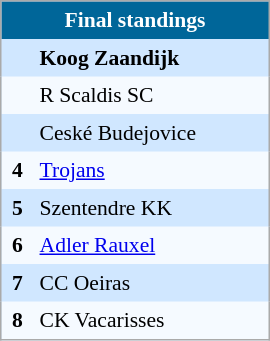<table align=center cellpadding="4" cellspacing="0" style="background: #D0E7FF; border: 1px #aaa solid; border-collapse: collapse; font-size: 90%;" width=180>
<tr align=center bgcolor=#006699 style="color:white;">
<th width=100% colspan=2>Final standings</th>
</tr>
<tr align=center bgcolor=#D0E7FF>
<td></td>
<td align=left><strong>Koog Zaandijk</strong></td>
</tr>
<tr align=center bgcolor=#F5FAFF>
<td></td>
<td align=left>R Scaldis SC</td>
</tr>
<tr align=center bgcolor=#D0E7FF>
<td></td>
<td align=left>Ceské Budejovice</td>
</tr>
<tr align=center bgcolor=#F5FAFF>
<td><strong>4</strong></td>
<td align=left><a href='#'>Trojans</a></td>
</tr>
<tr align=center bgcolor=#D0E7FF>
<td><strong>5</strong></td>
<td align=left>Szentendre KK</td>
</tr>
<tr align=center bgcolor=#F5FAFF>
<td><strong>6</strong></td>
<td align=left><a href='#'>Adler Rauxel</a></td>
</tr>
<tr align=center bgcolor=#D0E7FF>
<td><strong>7</strong></td>
<td align=left>CC Oeiras</td>
</tr>
<tr align=center bgcolor=#F5FAFF>
<td><strong>8</strong></td>
<td align=left>CK Vacarisses</td>
</tr>
</table>
